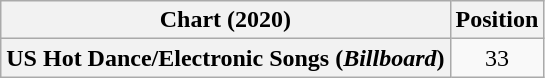<table class="wikitable plainrowheaders" style="text-align:center">
<tr>
<th>Chart (2020)</th>
<th>Position</th>
</tr>
<tr>
<th scope="row">US Hot Dance/Electronic Songs (<em>Billboard</em>)</th>
<td>33</td>
</tr>
</table>
